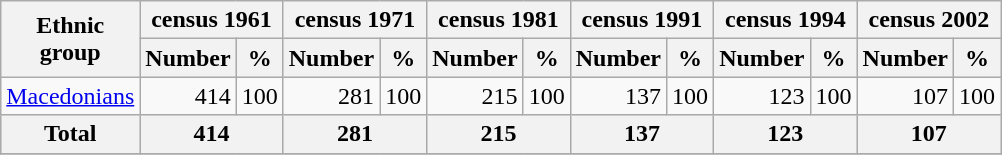<table class="wikitable">
<tr>
<th rowspan="2">Ethnic<br>group</th>
<th colspan="2">census 1961</th>
<th colspan="2">census 1971</th>
<th colspan="2">census 1981</th>
<th colspan="2">census 1991</th>
<th colspan="2">census 1994</th>
<th colspan="2">census 2002</th>
</tr>
<tr bgcolor="#e0e0e0">
<th>Number</th>
<th>%</th>
<th>Number</th>
<th>%</th>
<th>Number</th>
<th>%</th>
<th>Number</th>
<th>%</th>
<th>Number</th>
<th>%</th>
<th>Number</th>
<th>%</th>
</tr>
<tr>
<td><a href='#'>Macedonians</a></td>
<td align="right">414</td>
<td align="right">100</td>
<td align="right">281</td>
<td align="right">100</td>
<td align="right">215</td>
<td align="right">100</td>
<td align="right">137</td>
<td align="right">100</td>
<td align="right">123</td>
<td align="right">100</td>
<td align="right">107</td>
<td align="right">100</td>
</tr>
<tr bgcolor="#e0e0e0">
<th align="left">Total</th>
<th colspan="2">414</th>
<th colspan="2">281</th>
<th colspan="2">215</th>
<th colspan="2">137</th>
<th colspan="2">123</th>
<th colspan="2">107</th>
</tr>
<tr>
</tr>
</table>
